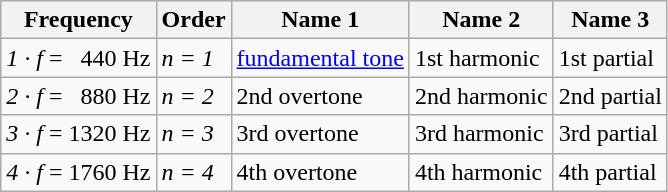<table class="wikitable">
<tr class="hintergrundfarbe5">
<th>Frequency</th>
<th>Order</th>
<th>Name 1</th>
<th>Name 2</th>
<th>Name 3</th>
</tr>
<tr>
<td><em>1 · f </em> =   440 Hz</td>
<td><em>n = 1</em></td>
<td><a href='#'>fundamental tone</a></td>
<td>1st harmonic</td>
<td>1st partial</td>
</tr>
<tr>
<td><em>2 · f </em> =   880 Hz</td>
<td><em>n = 2</em></td>
<td>2nd overtone</td>
<td>2nd harmonic</td>
<td>2nd partial</td>
</tr>
<tr>
<td><em>3 · f </em>= 1320 Hz</td>
<td><em>n = 3</em></td>
<td>3rd overtone</td>
<td>3rd harmonic</td>
<td>3rd partial</td>
</tr>
<tr>
<td><em>4 · f </em>= 1760 Hz</td>
<td><em>n = 4</em></td>
<td>4th overtone</td>
<td>4th harmonic</td>
<td>4th partial</td>
</tr>
</table>
